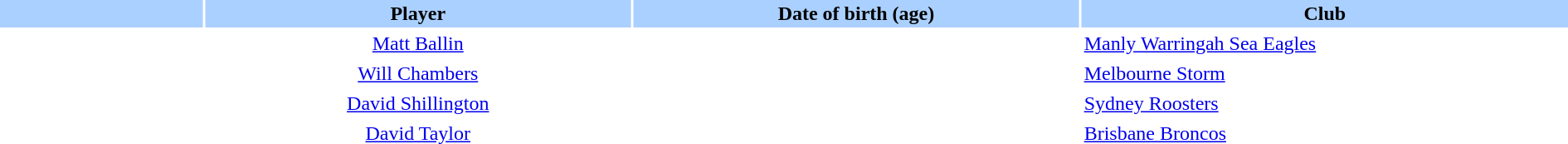<table class="sortable" border="0" cellspacing="2" cellpadding="2" style="width:100%;">
<tr style="background:#AAD0FF">
<th width=10%></th>
<th width=21%>Player</th>
<th width=22%>Date of birth (age)</th>
<th width=24%>Club</th>
</tr>
<tr>
<td style="text-align:center;"></td>
<td style="text-align:center;"><a href='#'>Matt Ballin</a></td>
<td style="text-align:center;"></td>
<td> <a href='#'>Manly Warringah Sea Eagles</a></td>
</tr>
<tr>
<td style="text-align:center;"></td>
<td style="text-align:center;"><a href='#'>Will Chambers</a></td>
<td style="text-align:center;"></td>
<td> <a href='#'>Melbourne Storm</a></td>
</tr>
<tr>
<td style="text-align:center;"></td>
<td style="text-align:center;"><a href='#'>David Shillington</a></td>
<td style="text-align:center;"></td>
<td> <a href='#'>Sydney Roosters</a></td>
</tr>
<tr>
<td style="text-align:center;"></td>
<td style="text-align:center;"><a href='#'>David Taylor</a></td>
<td style="text-align:center;"></td>
<td> <a href='#'>Brisbane Broncos</a></td>
</tr>
</table>
